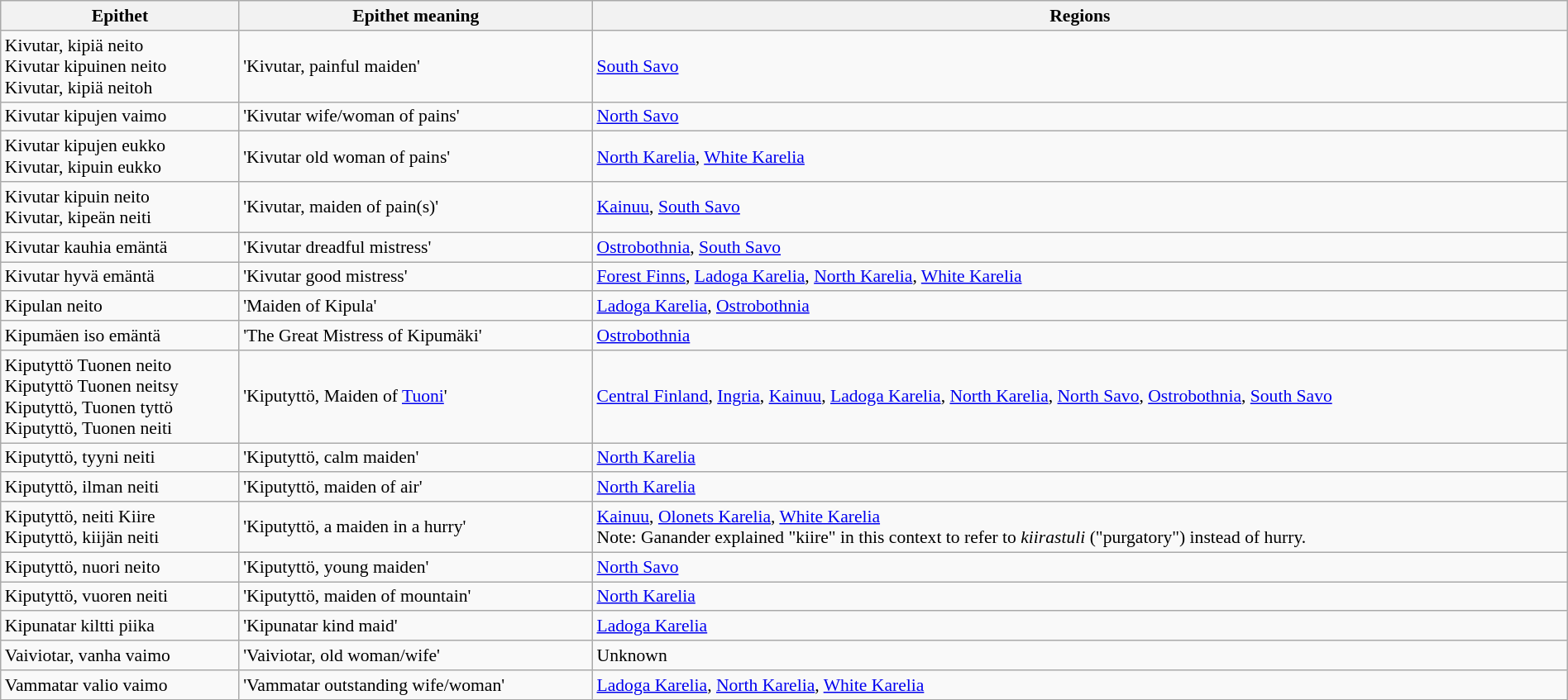<table class="wikitable sortable" style="font-size: 90%; width: 100%">
<tr>
<th>Epithet</th>
<th class="unsortable">Epithet meaning</th>
<th>Regions</th>
</tr>
<tr>
<td>Kivutar, kipiä neito<br>Kivutar kipuinen neito<br>Kivutar, kipiä neitoh</td>
<td>'Kivutar, painful maiden'</td>
<td><a href='#'>South Savo</a></td>
</tr>
<tr>
<td>Kivutar kipujen vaimo</td>
<td>'Kivutar wife/woman of pains'</td>
<td><a href='#'>North Savo</a></td>
</tr>
<tr>
<td>Kivutar kipujen eukko<br>Kivutar, kipuin eukko</td>
<td>'Kivutar old woman of pains'</td>
<td><a href='#'>North Karelia</a>, <a href='#'>White Karelia</a></td>
</tr>
<tr>
<td>Kivutar kipuin neito<br>Kivutar, kipeän neiti</td>
<td>'Kivutar, maiden of pain(s)'</td>
<td><a href='#'>Kainuu</a>, <a href='#'>South Savo</a></td>
</tr>
<tr>
<td>Kivutar kauhia emäntä</td>
<td>'Kivutar dreadful mistress'</td>
<td><a href='#'>Ostrobothnia</a>, <a href='#'>South Savo</a></td>
</tr>
<tr>
<td>Kivutar hyvä emäntä</td>
<td>'Kivutar good mistress'</td>
<td><a href='#'>Forest Finns</a>, <a href='#'>Ladoga Karelia</a>, <a href='#'>North Karelia</a>, <a href='#'>White Karelia</a></td>
</tr>
<tr>
<td>Kipulan neito</td>
<td>'Maiden of Kipula'</td>
<td><a href='#'>Ladoga Karelia</a>, <a href='#'>Ostrobothnia</a></td>
</tr>
<tr>
<td>Kipumäen iso emäntä</td>
<td>'The Great Mistress of Kipumäki'</td>
<td><a href='#'>Ostrobothnia</a></td>
</tr>
<tr>
<td>Kiputyttö Tuonen neito<br>Kiputyttö Tuonen neitsy<br>Kiputyttö, Tuonen tyttö<br>Kiputyttö, Tuonen neiti</td>
<td>'Kiputyttö, Maiden of <a href='#'>Tuoni</a>'</td>
<td><a href='#'>Central Finland</a>, <a href='#'>Ingria</a>, <a href='#'>Kainuu</a>, <a href='#'>Ladoga Karelia</a>, <a href='#'>North Karelia</a>, <a href='#'>North Savo</a>, <a href='#'>Ostrobothnia</a>, <a href='#'>South Savo</a></td>
</tr>
<tr>
<td>Kiputyttö, tyyni neiti</td>
<td>'Kiputyttö, calm maiden'</td>
<td><a href='#'>North Karelia</a></td>
</tr>
<tr>
<td>Kiputyttö, ilman neiti</td>
<td>'Kiputyttö, maiden of air'</td>
<td><a href='#'>North Karelia</a></td>
</tr>
<tr>
<td>Kiputyttö, neiti Kiire<br>Kiputyttö, kiijän neiti</td>
<td>'Kiputyttö, a maiden in a hurry'</td>
<td><a href='#'>Kainuu</a>, <a href='#'>Olonets Karelia</a>, <a href='#'>White Karelia</a><br>Note: Ganander explained "kiire" in this context to refer to <em>kiirastuli</em> ("purgatory") instead of hurry.</td>
</tr>
<tr>
<td>Kiputyttö, nuori neito</td>
<td>'Kiputyttö, young maiden'</td>
<td><a href='#'>North Savo</a></td>
</tr>
<tr>
<td>Kiputyttö, vuoren neiti</td>
<td>'Kiputyttö, maiden of mountain'</td>
<td><a href='#'>North Karelia</a></td>
</tr>
<tr>
<td>Kipunatar kiltti piika</td>
<td>'Kipunatar kind maid'</td>
<td><a href='#'>Ladoga Karelia</a></td>
</tr>
<tr>
<td>Vaiviotar, vanha vaimo</td>
<td>'Vaiviotar, old woman/wife'</td>
<td>Unknown</td>
</tr>
<tr>
<td>Vammatar valio vaimo</td>
<td>'Vammatar outstanding wife/woman'</td>
<td><a href='#'>Ladoga Karelia</a>, <a href='#'>North Karelia</a>, <a href='#'>White Karelia</a></td>
</tr>
</table>
